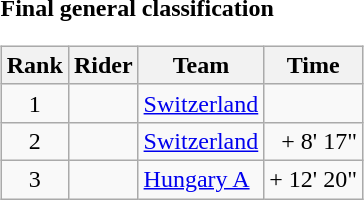<table>
<tr>
<td><strong>Final general classification</strong><br><table class="wikitable">
<tr>
<th scope="col">Rank</th>
<th scope="col">Rider</th>
<th scope="col">Team</th>
<th scope="col">Time</th>
</tr>
<tr>
<td style="text-align:center;">1</td>
<td></td>
<td><a href='#'>Switzerland</a></td>
<td style="text-align:right;"></td>
</tr>
<tr>
<td style="text-align:center;">2</td>
<td></td>
<td><a href='#'>Switzerland</a></td>
<td style="text-align:right;">+ 8' 17"</td>
</tr>
<tr>
<td style="text-align:center;">3</td>
<td></td>
<td><a href='#'>Hungary A</a></td>
<td style="text-align:right;">+ 12' 20"</td>
</tr>
</table>
</td>
</tr>
</table>
